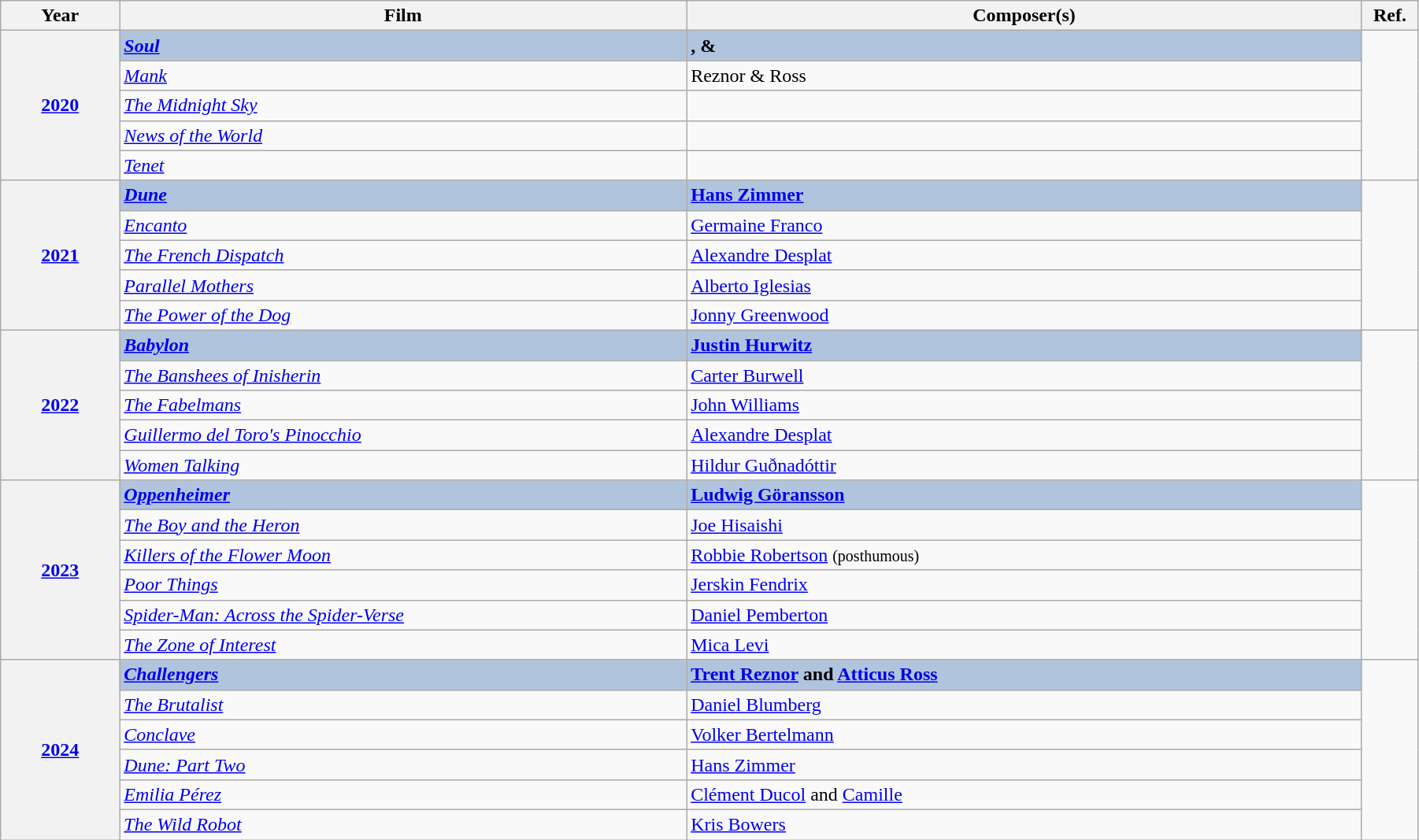<table class="wikitable sortable unsortable" style="width:95%;" cellpadding="6">
<tr>
<th scope="col" style="width:70pt">Year</th>
<th scope="col" style="width:40%">Film</th>
<th scope="col">Composer(s)</th>
<th scope="col" class="unsortable" style="width:30pt">Ref.</th>
</tr>
<tr>
<th rowspan="5"><a href='#'>2020</a></th>
<td style="background:#B0C4DE;"><strong><a href='#'><em>Soul</em></a></strong></td>
<td style="background:#B0C4DE;"><strong>,  & </strong></td>
<td rowspan="5"></td>
</tr>
<tr>
<td><em><a href='#'>Mank</a></em></td>
<td>Reznor & Ross</td>
</tr>
<tr>
<td><em><a href='#'>The Midnight Sky</a></em></td>
<td></td>
</tr>
<tr>
<td><a href='#'><em>News of the World</em></a></td>
<td></td>
</tr>
<tr>
<td><a href='#'><em>Tenet</em></a></td>
<td></td>
</tr>
<tr>
<th rowspan="5"><a href='#'>2021</a></th>
<td style="background:#B0C4DE;"><strong><em><a href='#'>Dune</a></em></strong></td>
<td style="background:#B0C4DE;"><strong><a href='#'>Hans Zimmer</a></strong></td>
<td rowspan="5"></td>
</tr>
<tr>
<td><em><a href='#'>Encanto</a></em></td>
<td><a href='#'>Germaine Franco</a></td>
</tr>
<tr>
<td><em><a href='#'>The French Dispatch</a></em></td>
<td><a href='#'>Alexandre Desplat</a></td>
</tr>
<tr>
<td><em><a href='#'>Parallel Mothers</a></em></td>
<td><a href='#'>Alberto Iglesias</a></td>
</tr>
<tr>
<td><em><a href='#'>The Power of the Dog</a></em></td>
<td><a href='#'>Jonny Greenwood</a></td>
</tr>
<tr>
<th rowspan="5"><a href='#'>2022</a></th>
<td style="background:#B0C4DE;"><strong><em><a href='#'>Babylon</a></em></strong></td>
<td style="background:#B0C4DE;"><strong><a href='#'>Justin Hurwitz</a></strong></td>
<td rowspan="5"></td>
</tr>
<tr>
<td><em><a href='#'>The Banshees of Inisherin</a></em></td>
<td><a href='#'>Carter Burwell</a></td>
</tr>
<tr>
<td><em><a href='#'>The Fabelmans</a></em></td>
<td><a href='#'>John Williams</a></td>
</tr>
<tr>
<td><em><a href='#'>Guillermo del Toro's Pinocchio</a></em></td>
<td><a href='#'>Alexandre Desplat</a></td>
</tr>
<tr>
<td><em><a href='#'>Women Talking</a></em></td>
<td><a href='#'>Hildur Guðnadóttir</a></td>
</tr>
<tr>
<th rowspan="6"><a href='#'>2023</a></th>
<td style="background:#B0C4DE;"><em><a href='#'><strong>Oppenheimer</strong></a></em></td>
<td style="background:#B0C4DE;"><strong><a href='#'>Ludwig Göransson</a></strong></td>
<td rowspan="6"></td>
</tr>
<tr>
<td><em><a href='#'>The Boy and the Heron</a></em></td>
<td><a href='#'>Joe Hisaishi</a></td>
</tr>
<tr>
<td><em><a href='#'>Killers of the Flower Moon</a></em></td>
<td><a href='#'>Robbie Robertson</a> <small>(posthumous)</small></td>
</tr>
<tr>
<td><em><a href='#'>Poor Things</a></em></td>
<td><a href='#'>Jerskin Fendrix</a></td>
</tr>
<tr>
<td><em><a href='#'>Spider-Man: Across the Spider-Verse</a></em></td>
<td><a href='#'>Daniel Pemberton</a></td>
</tr>
<tr>
<td><em><a href='#'>The Zone of Interest</a></em></td>
<td><a href='#'>Mica Levi</a></td>
</tr>
<tr>
<th rowspan="6"><a href='#'>2024</a></th>
<td style="background:#B0C4DE;"><em><a href='#'><strong>Challengers</strong></a></em></td>
<td style="background:#B0C4DE;"><strong><a href='#'>Trent Reznor</a> and <a href='#'>Atticus Ross</a></strong></td>
<td rowspan="6"></td>
</tr>
<tr>
<td><em><a href='#'>The Brutalist</a></em></td>
<td><a href='#'>Daniel Blumberg</a></td>
</tr>
<tr>
<td><em><a href='#'>Conclave</a></em></td>
<td><a href='#'>Volker Bertelmann</a></td>
</tr>
<tr>
<td><em><a href='#'>Dune: Part Two</a></em></td>
<td><a href='#'>Hans Zimmer</a></td>
</tr>
<tr>
<td><em><a href='#'>Emilia Pérez</a></em></td>
<td><a href='#'>Clément Ducol</a> and <a href='#'>Camille</a></td>
</tr>
<tr>
<td><em><a href='#'>The Wild Robot</a></em></td>
<td><a href='#'>Kris Bowers</a></td>
</tr>
</table>
